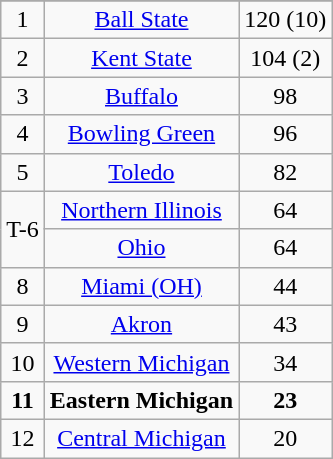<table class="wikitable" border="1">
<tr align=center>
</tr>
<tr align="center">
<td>1</td>
<td><a href='#'>Ball State</a></td>
<td>120 (10)</td>
</tr>
<tr align="center">
<td>2</td>
<td><a href='#'>Kent State</a></td>
<td>104 (2)</td>
</tr>
<tr align="center">
<td>3</td>
<td><a href='#'>Buffalo</a></td>
<td>98</td>
</tr>
<tr align="center">
<td>4</td>
<td><a href='#'>Bowling Green</a></td>
<td>96</td>
</tr>
<tr align="center">
<td>5</td>
<td><a href='#'>Toledo</a></td>
<td>82</td>
</tr>
<tr align="center">
<td rowspan=2>T-6</td>
<td><a href='#'>Northern Illinois</a></td>
<td>64</td>
</tr>
<tr align="center">
<td><a href='#'>Ohio</a></td>
<td>64</td>
</tr>
<tr align="center">
<td>8</td>
<td><a href='#'>Miami (OH)</a></td>
<td>44</td>
</tr>
<tr align="center">
<td>9</td>
<td><a href='#'>Akron</a></td>
<td>43</td>
</tr>
<tr align="center">
<td>10</td>
<td><a href='#'>Western Michigan</a></td>
<td>34</td>
</tr>
<tr align="center">
<td><strong>11</strong></td>
<td><strong>Eastern Michigan</strong></td>
<td><strong>23</strong></td>
</tr>
<tr align="center">
<td>12</td>
<td><a href='#'>Central Michigan</a></td>
<td>20</td>
</tr>
</table>
